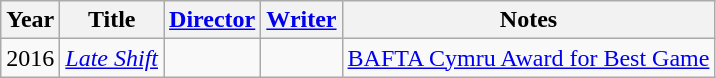<table class="wikitable sortable">
<tr>
<th>Year</th>
<th>Title</th>
<th><a href='#'>Director</a></th>
<th><a href='#'>Writer</a></th>
<th class="unsortable">Notes</th>
</tr>
<tr>
<td>2016</td>
<td><em><a href='#'>Late Shift</a></em></td>
<td></td>
<td></td>
<td><a href='#'>BAFTA Cymru Award for Best Game</a></td>
</tr>
</table>
